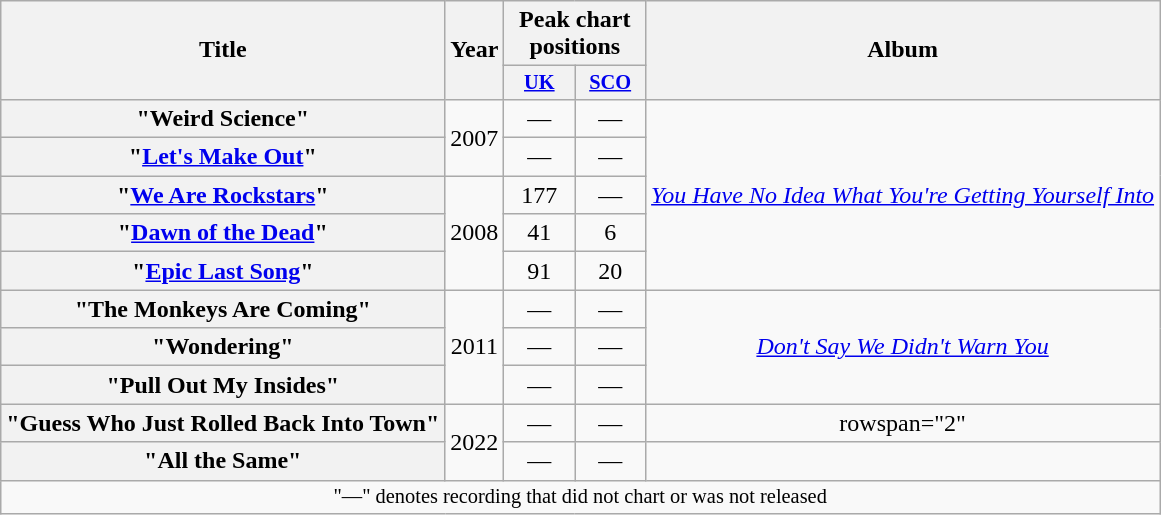<table class="wikitable plainrowheaders" style="text-align:center;">
<tr>
<th scope="col" rowspan="2">Title</th>
<th scope="col" rowspan="2">Year</th>
<th scope="col" colspan="2">Peak chart positions</th>
<th scope="col" rowspan="2">Album</th>
</tr>
<tr>
<th scope="col" style="width:3em;font-size:85%;"><a href='#'>UK</a><br></th>
<th scope="col" style="width:3em;font-size:85%;"><a href='#'>SCO</a><br></th>
</tr>
<tr>
<th scope="row">"Weird Science"</th>
<td rowspan="2">2007</td>
<td>—</td>
<td>—</td>
<td rowspan="5"><em><a href='#'>You Have No Idea What You're Getting Yourself Into</a></em></td>
</tr>
<tr>
<th scope="row">"<a href='#'>Let's Make Out</a>"</th>
<td>—</td>
<td>—</td>
</tr>
<tr>
<th scope="row">"<a href='#'>We Are Rockstars</a>"</th>
<td rowspan="3">2008</td>
<td>177</td>
<td>—</td>
</tr>
<tr>
<th scope="row">"<a href='#'>Dawn of the Dead</a>"</th>
<td>41</td>
<td>6</td>
</tr>
<tr>
<th scope="row">"<a href='#'>Epic Last Song</a>"</th>
<td>91</td>
<td>20</td>
</tr>
<tr>
<th scope="row">"The Monkeys Are Coming"</th>
<td rowspan="3">2011</td>
<td>—</td>
<td>—</td>
<td rowspan="3"><em><a href='#'>Don't Say We Didn't Warn You</a></em></td>
</tr>
<tr>
<th scope="row">"Wondering"</th>
<td>—</td>
<td>—</td>
</tr>
<tr>
<th scope="row">"Pull Out My Insides"</th>
<td>—</td>
<td>—</td>
</tr>
<tr>
<th scope="row">"Guess Who Just Rolled Back Into Town"</th>
<td rowspan="2">2022</td>
<td>—</td>
<td>—</td>
<td>rowspan="2" </td>
</tr>
<tr>
<th scope="row">"All the Same"</th>
<td>—</td>
<td>—</td>
</tr>
<tr>
<td colspan="10" style="text-align:center; font-size:85%;">"—" denotes recording that did not chart or was not released</td>
</tr>
</table>
